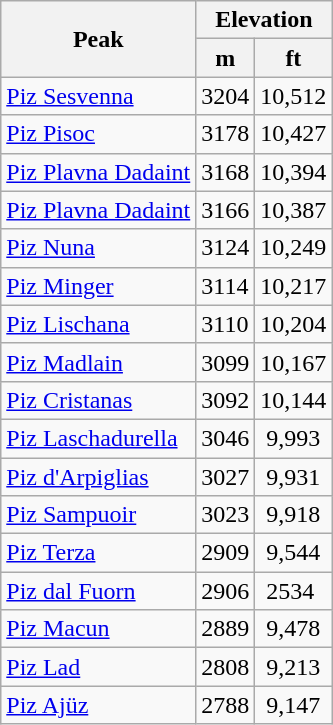<table class="wikitable sortable">
<tr>
<th rowspan=2>Peak</th>
<th colspan=2>Elevation</th>
</tr>
<tr>
<th>m</th>
<th>ft</th>
</tr>
<tr>
<td><a href='#'>Piz Sesvenna</a></td>
<td>3204</td>
<td>10,512</td>
</tr>
<tr>
<td><a href='#'>Piz Pisoc</a></td>
<td>3178</td>
<td>10,427</td>
</tr>
<tr>
<td><a href='#'>Piz Plavna Dadaint</a></td>
<td>3168</td>
<td>10,394</td>
</tr>
<tr>
<td><a href='#'>Piz Plavna Dadaint</a></td>
<td>3166</td>
<td>10,387</td>
</tr>
<tr>
<td><a href='#'>Piz Nuna</a></td>
<td>3124</td>
<td>10,249</td>
</tr>
<tr>
<td><a href='#'>Piz Minger</a></td>
<td>3114</td>
<td>10,217</td>
</tr>
<tr>
<td><a href='#'>Piz Lischana</a></td>
<td>3110</td>
<td>10,204</td>
</tr>
<tr>
<td><a href='#'>Piz Madlain</a></td>
<td>3099</td>
<td>10,167</td>
</tr>
<tr>
<td><a href='#'>Piz Cristanas</a></td>
<td>3092</td>
<td>10,144</td>
</tr>
<tr>
<td><a href='#'>Piz Laschadurella</a></td>
<td>3046</td>
<td> 9,993</td>
</tr>
<tr>
<td><a href='#'>Piz d'Arpiglias</a></td>
<td>3027</td>
<td> 9,931</td>
</tr>
<tr>
<td><a href='#'>Piz Sampuoir</a></td>
<td>3023</td>
<td> 9,918</td>
</tr>
<tr>
<td><a href='#'>Piz Terza</a></td>
<td>2909</td>
<td> 9,544</td>
</tr>
<tr>
<td><a href='#'>Piz dal Fuorn</a></td>
<td>2906</td>
<td> 2534</td>
</tr>
<tr>
<td><a href='#'>Piz Macun</a></td>
<td>2889</td>
<td> 9,478</td>
</tr>
<tr>
<td><a href='#'>Piz Lad</a></td>
<td>2808</td>
<td> 9,213</td>
</tr>
<tr>
<td><a href='#'>Piz Ajüz</a></td>
<td>2788</td>
<td> 9,147</td>
</tr>
</table>
